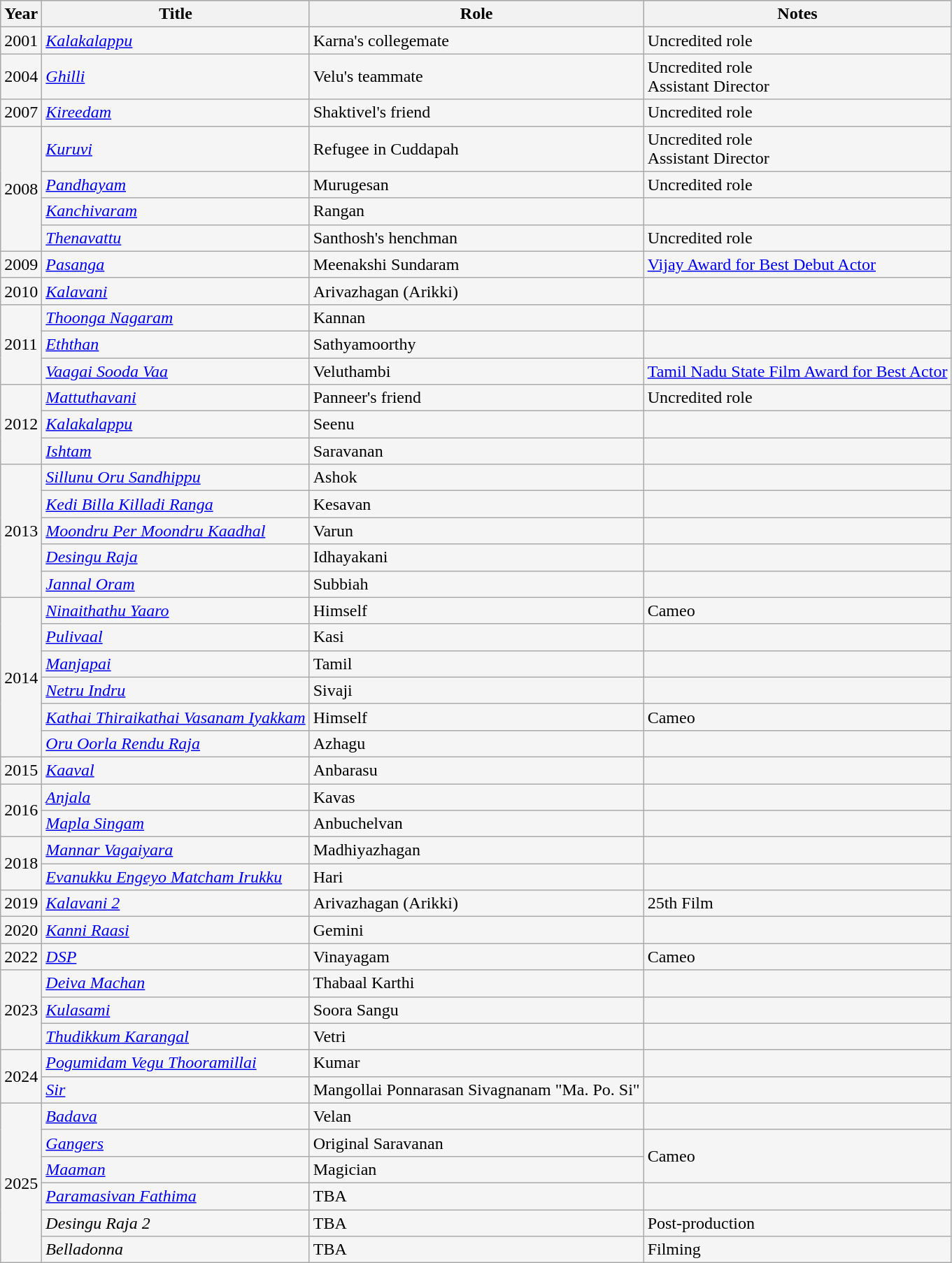<table class="wikitable sortable" style="background:#f5f5f5;">
<tr style="background:#B0C4DE;">
<th scope="col">Year</th>
<th scope="col">Title</th>
<th scope="col">Role</th>
<th scope="col" class="unsortable">Notes</th>
</tr>
<tr>
<td>2001</td>
<td><em><a href='#'>Kalakalappu</a></em></td>
<td>Karna's collegemate</td>
<td>Uncredited role</td>
</tr>
<tr>
<td>2004</td>
<td><em><a href='#'>Ghilli</a></em></td>
<td>Velu's teammate</td>
<td>Uncredited role<br>Assistant Director</td>
</tr>
<tr>
<td>2007</td>
<td><em><a href='#'>Kireedam</a></em></td>
<td>Shaktivel's friend</td>
<td>Uncredited role</td>
</tr>
<tr>
<td rowspan="4">2008</td>
<td><em><a href='#'>Kuruvi</a></em></td>
<td>Refugee in Cuddapah</td>
<td>Uncredited role<br>Assistant Director</td>
</tr>
<tr>
<td><em><a href='#'>Pandhayam</a></em></td>
<td>Murugesan</td>
<td>Uncredited role</td>
</tr>
<tr>
<td><em><a href='#'>Kanchivaram</a></em></td>
<td>Rangan</td>
<td></td>
</tr>
<tr>
<td><em><a href='#'>Thenavattu</a></em></td>
<td>Santhosh's henchman</td>
<td>Uncredited role</td>
</tr>
<tr>
<td>2009</td>
<td><em><a href='#'>Pasanga</a></em></td>
<td>Meenakshi Sundaram</td>
<td><a href='#'>Vijay Award for Best Debut Actor</a></td>
</tr>
<tr>
<td>2010</td>
<td><em><a href='#'>Kalavani</a></em></td>
<td>Arivazhagan (Arikki)</td>
<td></td>
</tr>
<tr>
<td rowspan="3">2011</td>
<td><em><a href='#'>Thoonga Nagaram</a></em></td>
<td>Kannan</td>
<td></td>
</tr>
<tr>
<td><em><a href='#'>Eththan</a></em></td>
<td>Sathyamoorthy</td>
<td></td>
</tr>
<tr>
<td><em><a href='#'>Vaagai Sooda Vaa</a></em></td>
<td>Veluthambi</td>
<td><a href='#'>Tamil Nadu State Film Award for Best Actor</a></td>
</tr>
<tr>
<td rowspan="3">2012</td>
<td><em><a href='#'>Mattuthavani</a></em></td>
<td>Panneer's friend</td>
<td>Uncredited role</td>
</tr>
<tr>
<td><em><a href='#'>Kalakalappu</a></em></td>
<td>Seenu</td>
<td></td>
</tr>
<tr>
<td><em><a href='#'>Ishtam</a></em></td>
<td>Saravanan</td>
<td></td>
</tr>
<tr>
<td rowspan="5">2013</td>
<td><em><a href='#'>Sillunu Oru Sandhippu</a></em></td>
<td>Ashok</td>
<td></td>
</tr>
<tr>
<td><em><a href='#'>Kedi Billa Killadi Ranga</a></em></td>
<td>Kesavan</td>
<td></td>
</tr>
<tr>
<td><em><a href='#'>Moondru Per Moondru Kaadhal</a></em></td>
<td>Varun</td>
<td></td>
</tr>
<tr>
<td><em><a href='#'>Desingu Raja</a></em></td>
<td>Idhayakani</td>
<td></td>
</tr>
<tr>
<td><em><a href='#'>Jannal Oram</a></em></td>
<td>Subbiah</td>
<td></td>
</tr>
<tr>
<td rowspan="6">2014</td>
<td><em><a href='#'>Ninaithathu Yaaro</a></em></td>
<td>Himself</td>
<td>Cameo</td>
</tr>
<tr>
<td><em><a href='#'>Pulivaal</a></em></td>
<td>Kasi</td>
<td></td>
</tr>
<tr>
<td><em><a href='#'>Manjapai</a></em></td>
<td>Tamil</td>
<td></td>
</tr>
<tr>
<td><em><a href='#'>Netru Indru</a></em></td>
<td>Sivaji</td>
<td></td>
</tr>
<tr>
<td><em><a href='#'>Kathai Thiraikathai Vasanam Iyakkam</a></em></td>
<td>Himself</td>
<td>Cameo</td>
</tr>
<tr>
<td><em><a href='#'>Oru Oorla Rendu Raja</a></em></td>
<td>Azhagu</td>
<td></td>
</tr>
<tr>
<td>2015</td>
<td><em><a href='#'>Kaaval</a></em></td>
<td>Anbarasu</td>
<td></td>
</tr>
<tr>
<td rowspan="2">2016</td>
<td><em><a href='#'>Anjala</a></em></td>
<td>Kavas</td>
<td></td>
</tr>
<tr>
<td><em><a href='#'>Mapla Singam</a></em></td>
<td>Anbuchelvan</td>
<td></td>
</tr>
<tr>
<td rowspan="2">2018</td>
<td><em><a href='#'>Mannar Vagaiyara</a></em></td>
<td>Madhiyazhagan</td>
<td></td>
</tr>
<tr>
<td><em><a href='#'>Evanukku Engeyo Matcham Irukku</a></em></td>
<td>Hari</td>
<td></td>
</tr>
<tr>
<td>2019</td>
<td><em><a href='#'>Kalavani 2</a></em></td>
<td>Arivazhagan (Arikki)</td>
<td>25th Film</td>
</tr>
<tr>
<td>2020</td>
<td><em><a href='#'>Kanni Raasi</a></em></td>
<td>Gemini</td>
<td></td>
</tr>
<tr>
<td>2022</td>
<td><em><a href='#'>DSP</a></em></td>
<td>Vinayagam</td>
<td>Cameo</td>
</tr>
<tr>
<td rowspan="3">2023</td>
<td><em><a href='#'>Deiva Machan</a></em></td>
<td>Thabaal Karthi</td>
<td></td>
</tr>
<tr>
<td><em><a href='#'>Kulasami</a></em></td>
<td>Soora Sangu</td>
<td></td>
</tr>
<tr>
<td><em><a href='#'>Thudikkum Karangal</a></em></td>
<td>Vetri</td>
<td></td>
</tr>
<tr>
<td rowspan="2">2024</td>
<td><em><a href='#'>Pogumidam Vegu Thooramillai</a></em></td>
<td>Kumar</td>
<td></td>
</tr>
<tr>
<td><em><a href='#'>Sir</a></em></td>
<td>Mangollai Ponnarasan Sivagnanam "Ma. Po. Si"</td>
<td></td>
</tr>
<tr>
<td rowspan="6">2025</td>
<td><em><a href='#'>Badava</a></em></td>
<td>Velan</td>
<td></td>
</tr>
<tr>
<td><em><a href='#'>Gangers</a></em></td>
<td>Original Saravanan</td>
<td rowspan="2">Cameo</td>
</tr>
<tr>
<td><em><a href='#'>Maaman</a></em></td>
<td>Magician</td>
</tr>
<tr>
<td><em><a href='#'>Paramasivan Fathima</a></em></td>
<td>TBA</td>
<td></td>
</tr>
<tr>
<td><em>Desingu Raja 2</em></td>
<td>TBA</td>
<td>Post-production</td>
</tr>
<tr>
<td><em>Belladonna</em></td>
<td>TBA</td>
<td>Filming<br>


</td>
</tr>
</table>
